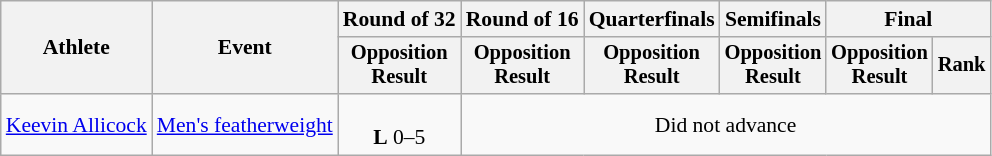<table class="wikitable" style="font-size:90%">
<tr>
<th rowspan="2">Athlete</th>
<th rowspan="2">Event</th>
<th>Round of 32</th>
<th>Round of 16</th>
<th>Quarterfinals</th>
<th>Semifinals</th>
<th colspan=2>Final</th>
</tr>
<tr style="font-size:95%">
<th>Opposition<br>Result</th>
<th>Opposition<br>Result</th>
<th>Opposition<br>Result</th>
<th>Opposition<br>Result</th>
<th>Opposition<br>Result</th>
<th>Rank</th>
</tr>
<tr align=center>
<td align=left><a href='#'>Keevin Allicock</a></td>
<td align=left><a href='#'>Men's featherweight</a></td>
<td><br><strong>L</strong> 0–5</td>
<td colspan=5>Did not advance</td>
</tr>
</table>
